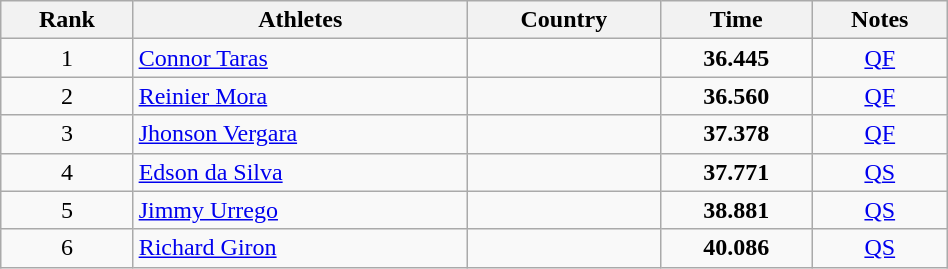<table class="wikitable" width=50% style="text-align:center">
<tr>
<th>Rank</th>
<th>Athletes</th>
<th>Country</th>
<th>Time</th>
<th>Notes</th>
</tr>
<tr>
<td>1</td>
<td align=left><a href='#'>Connor Taras</a></td>
<td align=left></td>
<td><strong>36.445</strong></td>
<td><a href='#'>QF</a></td>
</tr>
<tr>
<td>2</td>
<td align=left><a href='#'>Reinier Mora</a></td>
<td align=left></td>
<td><strong>36.560</strong></td>
<td><a href='#'>QF</a></td>
</tr>
<tr>
<td>3</td>
<td align=left><a href='#'>Jhonson Vergara</a></td>
<td align=left></td>
<td><strong>37.378</strong></td>
<td><a href='#'>QF</a></td>
</tr>
<tr>
<td>4</td>
<td align=left><a href='#'>Edson da Silva</a></td>
<td align=left></td>
<td><strong>37.771</strong></td>
<td><a href='#'>QS</a></td>
</tr>
<tr>
<td>5</td>
<td align=left><a href='#'>Jimmy Urrego</a></td>
<td align=left></td>
<td><strong>38.881</strong></td>
<td><a href='#'>QS</a></td>
</tr>
<tr>
<td>6</td>
<td align=left><a href='#'>Richard Giron</a></td>
<td align=left></td>
<td><strong>40.086</strong></td>
<td><a href='#'>QS</a></td>
</tr>
</table>
